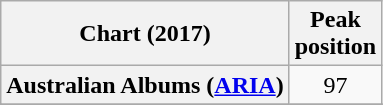<table class="wikitable sortable plainrowheaders" style="text-align:center">
<tr>
<th scope="col">Chart (2017)</th>
<th scope="col">Peak<br> position</th>
</tr>
<tr>
<th scope="row">Australian Albums (<a href='#'>ARIA</a>)</th>
<td>97</td>
</tr>
<tr>
</tr>
<tr>
</tr>
<tr>
</tr>
<tr>
</tr>
<tr>
</tr>
<tr>
</tr>
<tr>
</tr>
<tr>
</tr>
</table>
